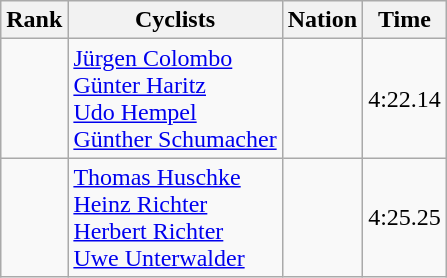<table class="wikitable sortable" style=text-align:center>
<tr>
<th>Rank</th>
<th>Cyclists</th>
<th>Nation</th>
<th>Time</th>
</tr>
<tr>
<td></td>
<td align=left><a href='#'>Jürgen Colombo</a><br><a href='#'>Günter Haritz</a><br><a href='#'>Udo Hempel</a><br><a href='#'>Günther Schumacher</a></td>
<td align=left></td>
<td>4:22.14</td>
</tr>
<tr>
<td></td>
<td align=left><a href='#'>Thomas Huschke</a><br><a href='#'>Heinz Richter</a><br><a href='#'>Herbert Richter</a><br><a href='#'>Uwe Unterwalder</a></td>
<td align=left></td>
<td>4:25.25</td>
</tr>
</table>
